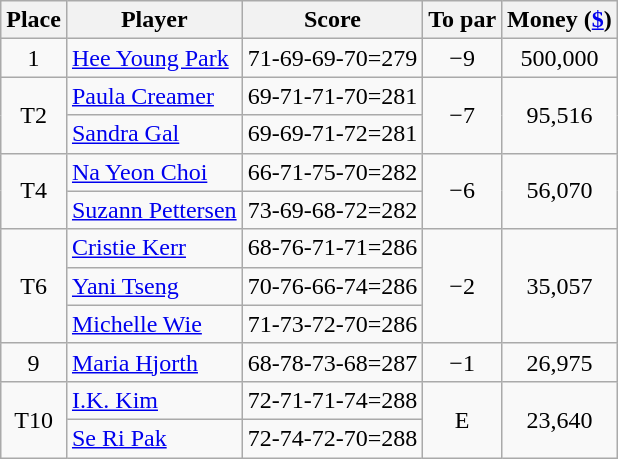<table class="wikitable">
<tr>
<th>Place</th>
<th>Player</th>
<th>Score</th>
<th>To par</th>
<th>Money (<a href='#'>$</a>)</th>
</tr>
<tr>
<td align=center>1</td>
<td> <a href='#'>Hee Young Park</a></td>
<td>71-69-69-70=279</td>
<td align=center>−9</td>
<td align=center>500,000</td>
</tr>
<tr>
<td align=center rowspan=2>T2</td>
<td> <a href='#'>Paula Creamer</a></td>
<td>69-71-71-70=281</td>
<td align=center rowspan=2>−7</td>
<td align=center rowspan=2>95,516</td>
</tr>
<tr>
<td> <a href='#'>Sandra Gal</a></td>
<td>69-69-71-72=281</td>
</tr>
<tr>
<td align=center rowspan=2>T4</td>
<td> <a href='#'>Na Yeon Choi</a></td>
<td>66-71-75-70=282</td>
<td align=center rowspan=2>−6</td>
<td align=center rowspan=2>56,070</td>
</tr>
<tr>
<td> <a href='#'>Suzann Pettersen</a></td>
<td>73-69-68-72=282</td>
</tr>
<tr>
<td align=center rowspan=3>T6</td>
<td> <a href='#'>Cristie Kerr</a></td>
<td>68-76-71-71=286</td>
<td align=center rowspan=3>−2</td>
<td align=center rowspan=3>35,057</td>
</tr>
<tr>
<td> <a href='#'>Yani Tseng</a></td>
<td>70-76-66-74=286</td>
</tr>
<tr>
<td> <a href='#'>Michelle Wie</a></td>
<td>71-73-72-70=286</td>
</tr>
<tr>
<td align=center>9</td>
<td> <a href='#'>Maria Hjorth</a></td>
<td>68-78-73-68=287</td>
<td align=center>−1</td>
<td align=center>26,975</td>
</tr>
<tr>
<td align=center rowspan=2>T10</td>
<td> <a href='#'>I.K. Kim</a></td>
<td>72-71-71-74=288</td>
<td align=center rowspan=2>E</td>
<td align=center rowspan=2>23,640</td>
</tr>
<tr>
<td> <a href='#'>Se Ri Pak</a></td>
<td>72-74-72-70=288</td>
</tr>
</table>
